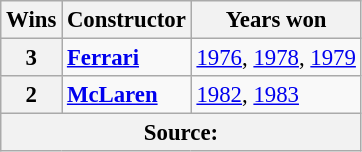<table class="wikitable" style="font-size: 95%;">
<tr>
<th>Wins</th>
<th>Constructor</th>
<th>Years won</th>
</tr>
<tr>
<th>3</th>
<td><strong> <a href='#'>Ferrari</a></strong></td>
<td><a href='#'>1976</a>, <a href='#'>1978</a>, <a href='#'>1979</a></td>
</tr>
<tr>
<th>2</th>
<td><strong> <a href='#'>McLaren</a></strong></td>
<td><a href='#'>1982</a>, <a href='#'>1983</a></td>
</tr>
<tr>
<th colspan="3">Source:</th>
</tr>
</table>
